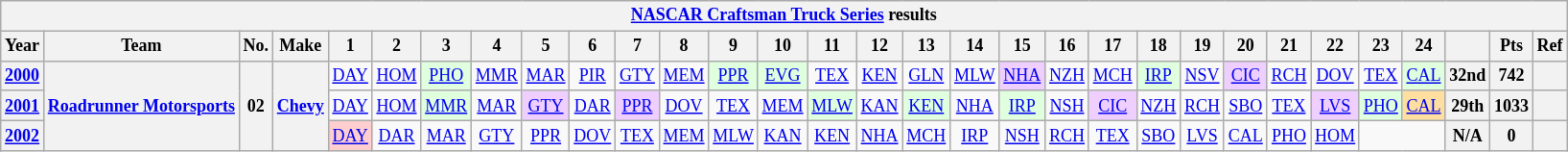<table class="wikitable" style="text-align:center; font-size:75%">
<tr>
<th colspan=31><a href='#'>NASCAR Craftsman Truck Series</a> results</th>
</tr>
<tr>
<th>Year</th>
<th>Team</th>
<th>No.</th>
<th>Make</th>
<th>1</th>
<th>2</th>
<th>3</th>
<th>4</th>
<th>5</th>
<th>6</th>
<th>7</th>
<th>8</th>
<th>9</th>
<th>10</th>
<th>11</th>
<th>12</th>
<th>13</th>
<th>14</th>
<th>15</th>
<th>16</th>
<th>17</th>
<th>18</th>
<th>19</th>
<th>20</th>
<th>21</th>
<th>22</th>
<th>23</th>
<th>24</th>
<th></th>
<th>Pts</th>
<th>Ref</th>
</tr>
<tr>
<th><a href='#'>2000</a></th>
<th rowspan=3><a href='#'>Roadrunner Motorsports</a></th>
<th rowspan=3>02</th>
<th rowspan=3><a href='#'>Chevy</a></th>
<td><a href='#'>DAY</a></td>
<td><a href='#'>HOM</a></td>
<td style="background:#DFFFDF;"><a href='#'>PHO</a><br></td>
<td><a href='#'>MMR</a></td>
<td><a href='#'>MAR</a></td>
<td><a href='#'>PIR</a></td>
<td><a href='#'>GTY</a></td>
<td><a href='#'>MEM</a></td>
<td style="background:#DFFFDF;"><a href='#'>PPR</a><br></td>
<td style="background:#DFFFDF;"><a href='#'>EVG</a><br></td>
<td><a href='#'>TEX</a></td>
<td><a href='#'>KEN</a></td>
<td><a href='#'>GLN</a></td>
<td><a href='#'>MLW</a></td>
<td style="background:#EFCFFF;"><a href='#'>NHA</a><br></td>
<td><a href='#'>NZH</a></td>
<td><a href='#'>MCH</a></td>
<td style="background:#DFFFDF;"><a href='#'>IRP</a><br></td>
<td><a href='#'>NSV</a></td>
<td style="background:#EFCFFF;"><a href='#'>CIC</a><br></td>
<td><a href='#'>RCH</a></td>
<td><a href='#'>DOV</a></td>
<td><a href='#'>TEX</a></td>
<td style="background:#DFFFDF;"><a href='#'>CAL</a><br></td>
<th>32nd</th>
<th>742</th>
<th></th>
</tr>
<tr>
<th><a href='#'>2001</a></th>
<td><a href='#'>DAY</a></td>
<td><a href='#'>HOM</a></td>
<td style="background:#DFFFDF;"><a href='#'>MMR</a><br></td>
<td><a href='#'>MAR</a></td>
<td style="background:#EFCFFF;"><a href='#'>GTY</a><br></td>
<td><a href='#'>DAR</a></td>
<td style="background:#EFCFFF;"><a href='#'>PPR</a><br></td>
<td><a href='#'>DOV</a></td>
<td><a href='#'>TEX</a></td>
<td><a href='#'>MEM</a></td>
<td style="background:#DFFFDF;"><a href='#'>MLW</a><br></td>
<td><a href='#'>KAN</a></td>
<td style="background:#DFFFDF;"><a href='#'>KEN</a><br></td>
<td><a href='#'>NHA</a></td>
<td style="background:#DFFFDF;"><a href='#'>IRP</a><br></td>
<td><a href='#'>NSH</a></td>
<td style="background:#EFCFFF;"><a href='#'>CIC</a><br></td>
<td><a href='#'>NZH</a></td>
<td><a href='#'>RCH</a></td>
<td><a href='#'>SBO</a></td>
<td><a href='#'>TEX</a></td>
<td style="background:#EFCFFF;"><a href='#'>LVS</a><br></td>
<td style="background:#DFFFDF;"><a href='#'>PHO</a><br></td>
<td style="background:#FFDF9F;"><a href='#'>CAL</a><br></td>
<th>29th</th>
<th>1033</th>
<th></th>
</tr>
<tr>
<th><a href='#'>2002</a></th>
<td style="background:#FFCFCF;"><a href='#'>DAY</a><br></td>
<td><a href='#'>DAR</a></td>
<td><a href='#'>MAR</a></td>
<td><a href='#'>GTY</a></td>
<td><a href='#'>PPR</a></td>
<td><a href='#'>DOV</a></td>
<td><a href='#'>TEX</a></td>
<td><a href='#'>MEM</a></td>
<td><a href='#'>MLW</a></td>
<td><a href='#'>KAN</a></td>
<td><a href='#'>KEN</a></td>
<td><a href='#'>NHA</a></td>
<td><a href='#'>MCH</a></td>
<td><a href='#'>IRP</a></td>
<td><a href='#'>NSH</a></td>
<td><a href='#'>RCH</a></td>
<td><a href='#'>TEX</a></td>
<td><a href='#'>SBO</a></td>
<td><a href='#'>LVS</a></td>
<td><a href='#'>CAL</a></td>
<td><a href='#'>PHO</a></td>
<td><a href='#'>HOM</a></td>
<td colspan=2></td>
<th>N/A</th>
<th>0</th>
<th></th>
</tr>
</table>
